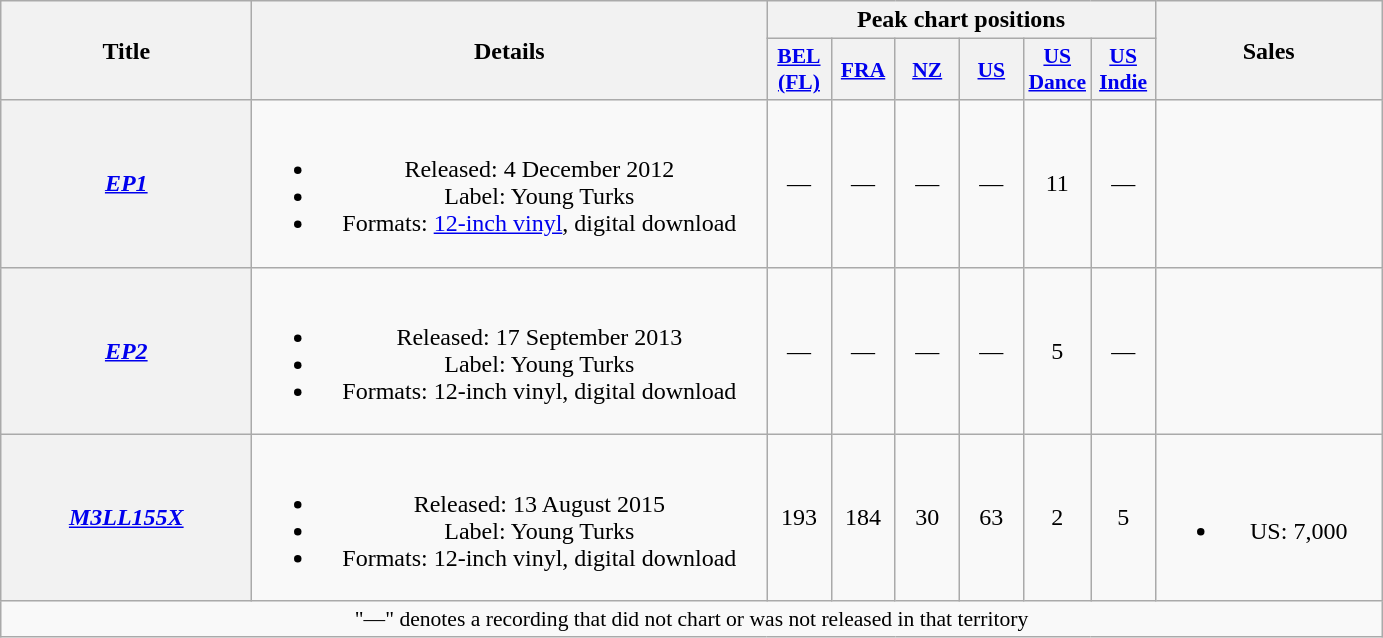<table class="wikitable plainrowheaders" style="text-align:center;">
<tr>
<th scope="col" rowspan="2" style="width:10em;">Title</th>
<th scope="col" rowspan="2" style="width:21em;">Details</th>
<th scope="col" colspan="6">Peak chart positions</th>
<th scope="col" rowspan="2" style="width:9em;">Sales</th>
</tr>
<tr>
<th scope="col" style="width:2.5em;font-size:90%;"><a href='#'>BEL<br>(FL)</a><br></th>
<th scope="col" style="width:2.5em;font-size:90%;"><a href='#'>FRA</a><br></th>
<th scope="col" style="width:2.5em;font-size:90%;"><a href='#'>NZ</a><br></th>
<th scope="col" style="width:2.5em;font-size:90%;"><a href='#'>US</a><br></th>
<th scope="col" style="width:2.5em;font-size:90%;"><a href='#'>US<br>Dance</a><br></th>
<th scope="col" style="width:2.5em;font-size:90%;"><a href='#'>US<br>Indie</a><br></th>
</tr>
<tr>
<th scope="row"><em><a href='#'>EP1</a></em></th>
<td><br><ul><li>Released: 4 December 2012</li><li>Label: Young Turks</li><li>Formats: <a href='#'>12-inch vinyl</a>, digital download</li></ul></td>
<td>—</td>
<td>—</td>
<td>—</td>
<td>—</td>
<td>11</td>
<td>—</td>
<td></td>
</tr>
<tr>
<th scope="row"><em><a href='#'>EP2</a></em></th>
<td><br><ul><li>Released: 17 September 2013</li><li>Label: Young Turks</li><li>Formats: 12-inch vinyl, digital download</li></ul></td>
<td>—</td>
<td>—</td>
<td>—</td>
<td>—</td>
<td>5</td>
<td>—</td>
<td></td>
</tr>
<tr>
<th scope="row"><em><a href='#'>M3LL155X</a></em></th>
<td><br><ul><li>Released: 13 August 2015</li><li>Label: Young Turks</li><li>Formats: 12-inch vinyl, digital download</li></ul></td>
<td>193</td>
<td>184</td>
<td>30</td>
<td>63</td>
<td>2</td>
<td>5</td>
<td><br><ul><li>US: 7,000</li></ul></td>
</tr>
<tr>
<td colspan="9" style="font-size:90%">"—" denotes a recording that did not chart or was not released in that territory</td>
</tr>
</table>
